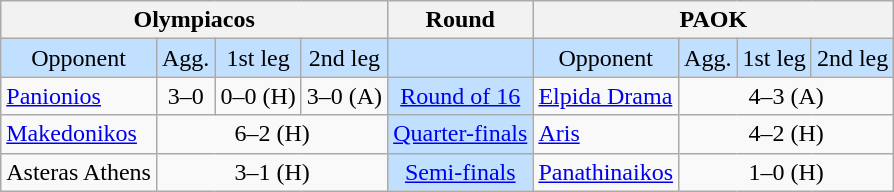<table class="wikitable" style="text-align:center">
<tr>
<th colspan="4">Olympiacos</th>
<th>Round</th>
<th colspan="4">PAOK</th>
</tr>
<tr style="background:#C1E0FF">
<td>Opponent</td>
<td>Agg.</td>
<td>1st leg</td>
<td>2nd leg</td>
<td></td>
<td>Opponent</td>
<td>Agg.</td>
<td>1st leg</td>
<td>2nd leg</td>
</tr>
<tr>
<td style="text-align:left"><a href='#'>Panionios</a></td>
<td>3–0</td>
<td>0–0  (H)</td>
<td>3–0 (A)</td>
<td style="background:#C1E0FF"><a href='#'>Round of 16</a></td>
<td style="text-align:left"><a href='#'>Elpida Drama</a></td>
<td colspan=3>4–3 (A)</td>
</tr>
<tr>
<td style="text-align:left"><a href='#'>Makedonikos</a></td>
<td colspan=3>6–2 (H)</td>
<td style="background:#C1E0FF"><a href='#'>Quarter-finals</a></td>
<td style="text-align:left"><a href='#'>Aris</a></td>
<td colspan=3>4–2  (H)</td>
</tr>
<tr>
<td style="text-align:left">Asteras Athens</td>
<td colspan=3>3–1 (H)</td>
<td style="background:#C1E0FF"><a href='#'>Semi-finals</a></td>
<td style="text-align:left"><a href='#'>Panathinaikos</a></td>
<td colspan=3>1–0 (H)</td>
</tr>
</table>
